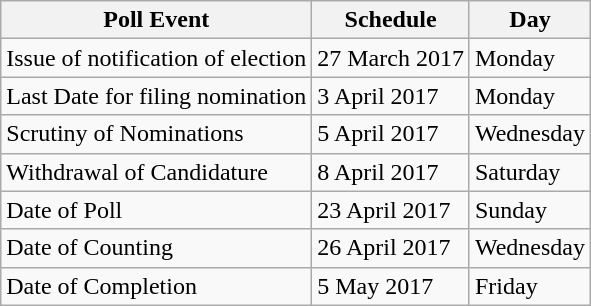<table class="wikitable">
<tr>
<th>Poll Event</th>
<th>Schedule</th>
<th>Day</th>
</tr>
<tr>
<td>Issue of notification of election</td>
<td>27 March 2017</td>
<td>Monday</td>
</tr>
<tr>
<td>Last Date for filing nomination</td>
<td>3 April 2017</td>
<td>Monday</td>
</tr>
<tr>
<td>Scrutiny of Nominations</td>
<td>5 April 2017</td>
<td>Wednesday</td>
</tr>
<tr>
<td>Withdrawal of Candidature</td>
<td>8 April 2017</td>
<td>Saturday</td>
</tr>
<tr>
<td>Date of Poll</td>
<td>23 April 2017</td>
<td>Sunday</td>
</tr>
<tr>
<td>Date of Counting</td>
<td>26 April 2017</td>
<td>Wednesday</td>
</tr>
<tr>
<td>Date of Completion</td>
<td>5 May 2017</td>
<td>Friday</td>
</tr>
</table>
